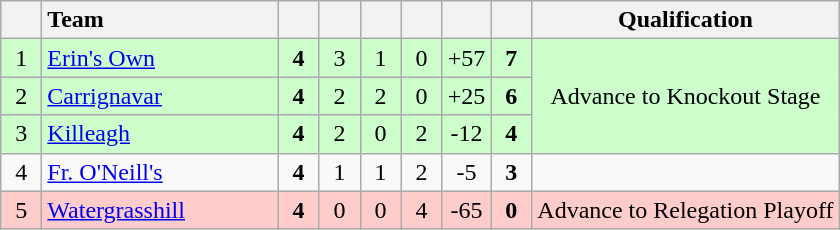<table class="wikitable" style="text-align:center">
<tr>
<th width="20"></th>
<th width="150" style="text-align:left;">Team</th>
<th width="20"></th>
<th width="20"></th>
<th width="20"></th>
<th width="20"></th>
<th width="20"></th>
<th width="20"></th>
<th>Qualification</th>
</tr>
<tr style="background:#ccffcc">
<td>1</td>
<td align="left"> <a href='#'>Erin's Own</a></td>
<td><strong>4</strong></td>
<td>3</td>
<td>1</td>
<td>0</td>
<td>+57</td>
<td><strong>7</strong></td>
<td rowspan="3">Advance to Knockout Stage</td>
</tr>
<tr style="background:#ccffcc">
<td>2</td>
<td align="left"> <a href='#'>Carrignavar</a></td>
<td><strong>4</strong></td>
<td>2</td>
<td>2</td>
<td>0</td>
<td>+25</td>
<td><strong>6</strong></td>
</tr>
<tr style="background:#ccffcc">
<td>3</td>
<td align="left"> <a href='#'>Killeagh</a></td>
<td><strong>4</strong></td>
<td>2</td>
<td>0</td>
<td>2</td>
<td>-12</td>
<td><strong>4</strong></td>
</tr>
<tr>
<td>4</td>
<td align="left"> <a href='#'>Fr. O'Neill's</a></td>
<td><strong>4</strong></td>
<td>1</td>
<td>1</td>
<td>2</td>
<td>-5</td>
<td><strong>3</strong></td>
<td></td>
</tr>
<tr style="background:#ffcccc">
<td>5</td>
<td align="left"> <a href='#'>Watergrasshill</a></td>
<td><strong>4</strong></td>
<td>0</td>
<td>0</td>
<td>4</td>
<td>-65</td>
<td><strong>0</strong></td>
<td>Advance to Relegation Playoff</td>
</tr>
</table>
